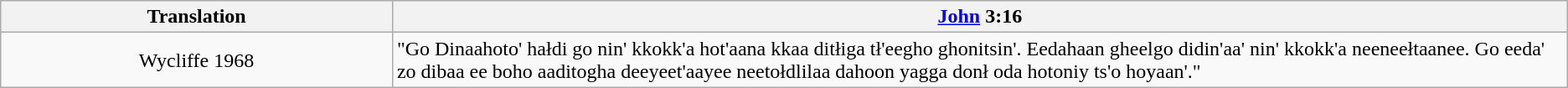<table class="wikitable">
<tr>
<th style="width:25%;">Translation</th>
<th><a href='#'>John</a> 3:16</th>
</tr>
<tr>
<td style="text-align:center;">Wycliffe 1968</td>
<td>"Go Dinaahoto' hałdi go nin' kkokk'a hot'aana kkaa ditłiga tł'eegho ghonitsin'.  Eedahaan gheelgo didin'aa' nin' kkokk'a neeneełtaanee.  Go eeda' zo dibaa ee boho aaditogha deeyeet'aayee neetołdlilaa dahoon yagga donł oda hotoniy ts'o hoyaan'."</td>
</tr>
</table>
